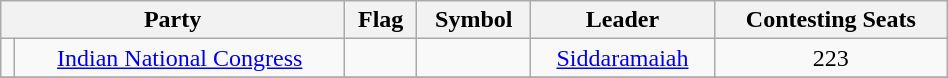<table class="wikitable " width="50%" style="text-align:center">
<tr>
<th colspan="2">Party</th>
<th>Flag</th>
<th>Symbol</th>
<th>Leader</th>
<th>Contesting Seats</th>
</tr>
<tr>
<td></td>
<td><a href='#'>Indian National Congress</a></td>
<td></td>
<td></td>
<td><a href='#'>Siddaramaiah</a></td>
<td>223</td>
</tr>
<tr>
</tr>
</table>
